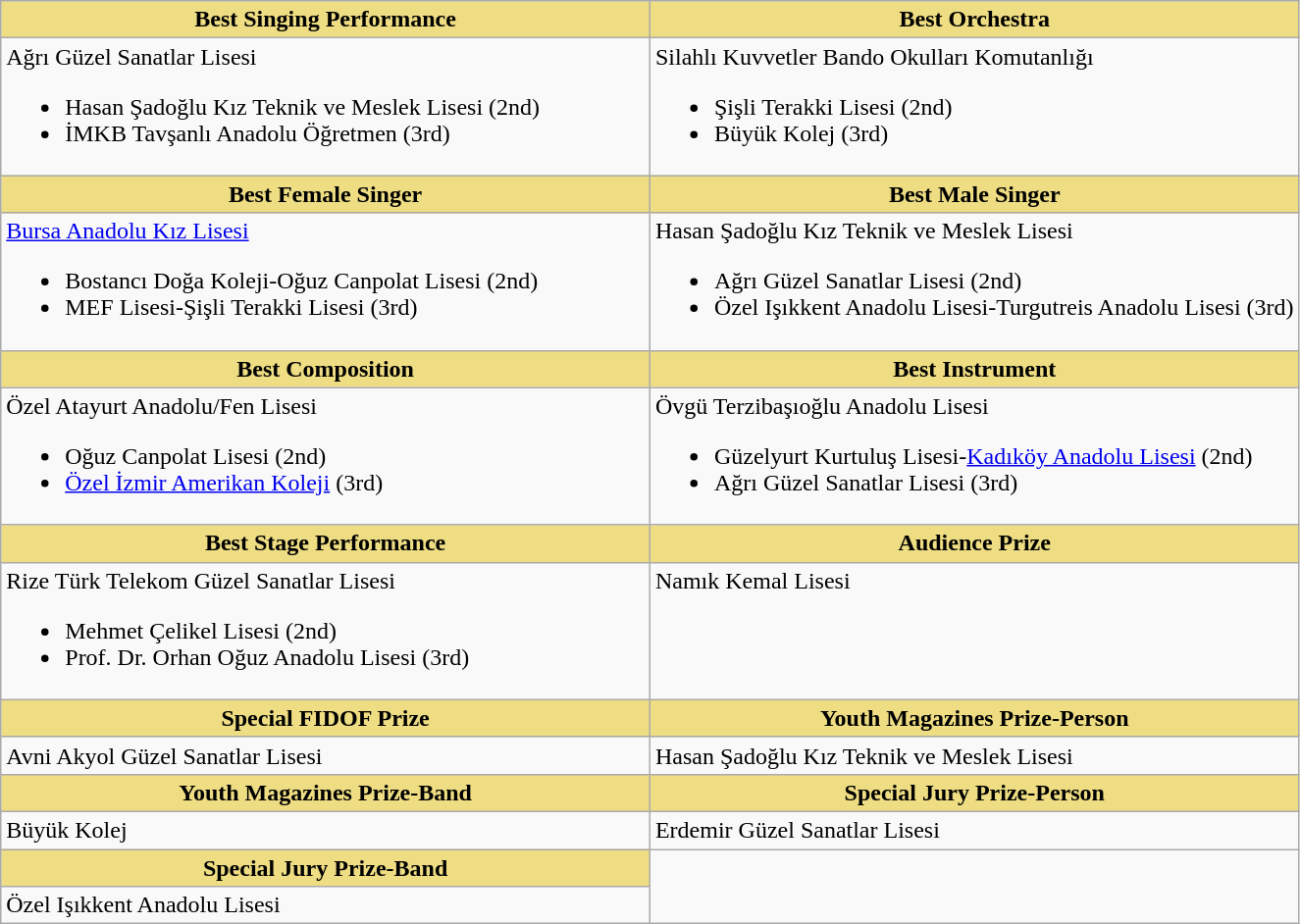<table class=wikitable>
<tr>
<th style="background:#EEDD82; width:50%">Best Singing Performance</th>
<th style="background:#EEDD82; width:50%">Best Orchestra</th>
</tr>
<tr>
<td valign="top">Ağrı Güzel Sanatlar Lisesi<br><ul><li>Hasan Şadoğlu Kız Teknik ve Meslek Lisesi (2nd)</li><li>İMKB Tavşanlı Anadolu Öğretmen (3rd)</li></ul></td>
<td valign="top">Silahlı Kuvvetler Bando Okulları Komutanlığı<br><ul><li>Şişli Terakki Lisesi (2nd)</li><li>Büyük Kolej (3rd)</li></ul></td>
</tr>
<tr>
<th style="background:#EEDD82; width:50%">Best Female Singer</th>
<th style="background:#EEDD82; width:50%">Best Male Singer</th>
</tr>
<tr>
<td valign="top"><a href='#'>Bursa Anadolu Kız Lisesi</a><br><ul><li>Bostancı Doğa Koleji-Oğuz Canpolat Lisesi (2nd)</li><li>MEF Lisesi-Şişli Terakki Lisesi (3rd)</li></ul></td>
<td valign="top">Hasan Şadoğlu Kız Teknik ve Meslek Lisesi<br><ul><li>Ağrı Güzel Sanatlar Lisesi (2nd)</li><li>Özel Işıkkent Anadolu Lisesi-Turgutreis Anadolu Lisesi (3rd)</li></ul></td>
</tr>
<tr>
<th style="background:#EEDD82; width:50%">Best Composition</th>
<th style="background:#EEDD82; width:50%">Best Instrument</th>
</tr>
<tr>
<td valign="top">Özel Atayurt Anadolu/Fen Lisesi<br><ul><li>Oğuz Canpolat Lisesi (2nd)</li><li><a href='#'>Özel İzmir Amerikan Koleji</a> (3rd)</li></ul></td>
<td valign="top">Övgü Terzibaşıoğlu Anadolu Lisesi<br><ul><li>Güzelyurt Kurtuluş Lisesi-<a href='#'>Kadıköy Anadolu Lisesi</a> (2nd)</li><li>Ağrı Güzel Sanatlar Lisesi (3rd)</li></ul></td>
</tr>
<tr>
<th style="background:#EEDD82; width:50%">Best Stage Performance</th>
<th style="background:#EEDD82; width:50%">Audience Prize</th>
</tr>
<tr>
<td valign="top">Rize Türk Telekom Güzel Sanatlar Lisesi<br><ul><li>Mehmet Çelikel Lisesi (2nd)</li><li>Prof. Dr. Orhan Oğuz Anadolu Lisesi (3rd)</li></ul></td>
<td valign="top">Namık Kemal Lisesi</td>
</tr>
<tr>
<th style="background:#EEDD82; width:50%">Special FIDOF Prize</th>
<th style="background:#EEDD82; width:50%">Youth Magazines Prize-Person</th>
</tr>
<tr>
<td valign="top">Avni Akyol Güzel Sanatlar Lisesi</td>
<td valign="top">Hasan Şadoğlu Kız Teknik ve Meslek Lisesi</td>
</tr>
<tr>
<th style="background:#EEDD82; width:50%">Youth Magazines Prize-Band</th>
<th style="background:#EEDD82; width:50%">Special Jury Prize-Person</th>
</tr>
<tr>
<td valign="top">Büyük Kolej</td>
<td valign="top">Erdemir Güzel Sanatlar Lisesi</td>
</tr>
<tr>
<th style="background:#EEDD82; width:50%">Special Jury Prize-Band</th>
</tr>
<tr>
<td valign="top">Özel Işıkkent Anadolu Lisesi</td>
</tr>
</table>
